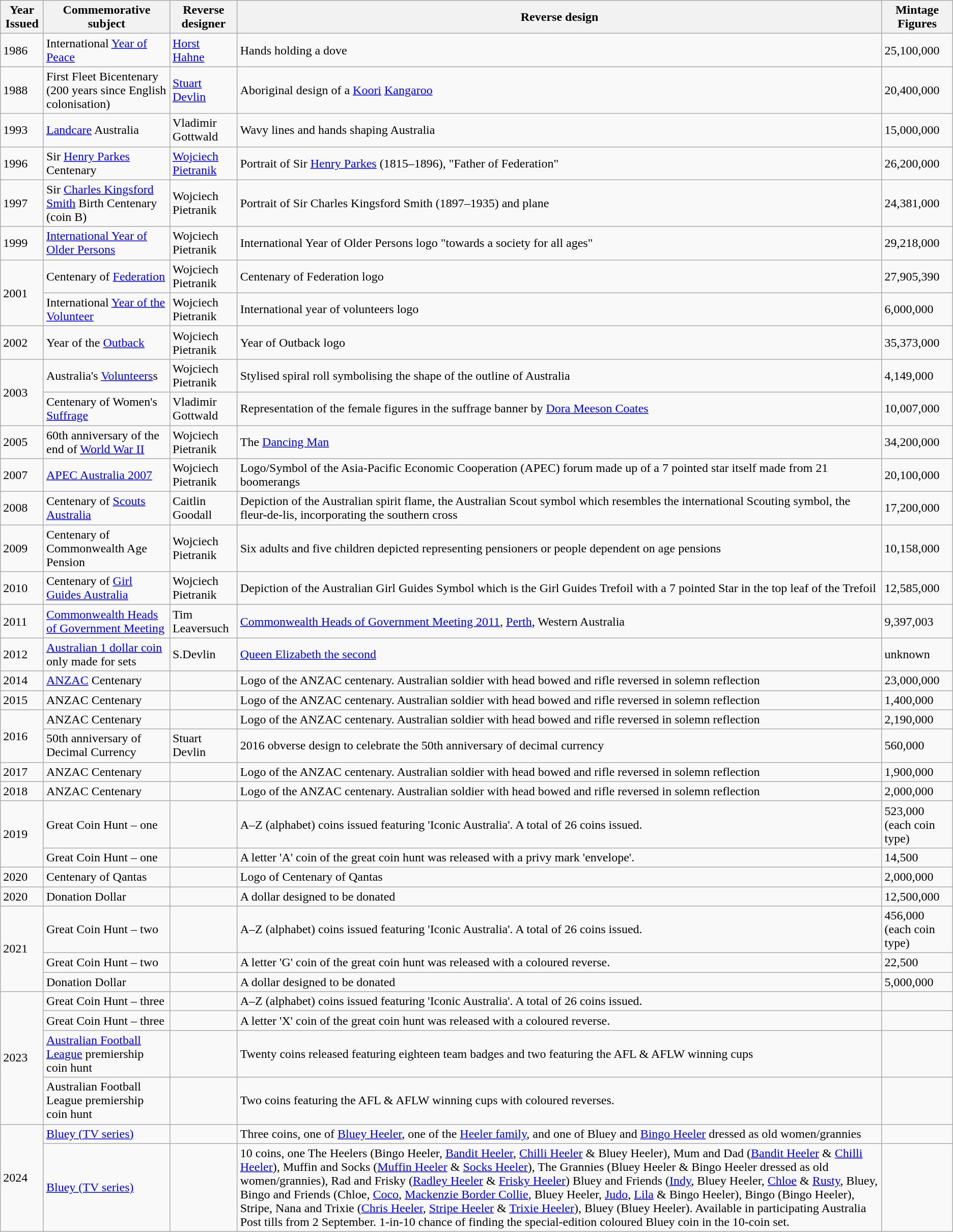<table class="wikitable sortable">
<tr>
<th>Year Issued</th>
<th>Commemorative subject</th>
<th>Reverse designer</th>
<th>Reverse design</th>
<th>Mintage Figures</th>
</tr>
<tr>
<td>1986</td>
<td>International <a href='#'>Year of Peace</a></td>
<td><a href='#'>Horst Hahne</a></td>
<td>Hands holding a dove</td>
<td>25,100,000</td>
</tr>
<tr>
<td>1988</td>
<td>First Fleet Bicentenary (200 years since English colonisation)</td>
<td><a href='#'>Stuart Devlin</a></td>
<td>Aboriginal design of a <a href='#'>Koori</a> <a href='#'>Kangaroo</a></td>
<td>20,400,000</td>
</tr>
<tr>
<td>1993</td>
<td><a href='#'>Landcare</a> Australia</td>
<td>Vladimir Gottwald</td>
<td>Wavy lines and hands shaping Australia</td>
<td>15,000,000</td>
</tr>
<tr>
<td>1996</td>
<td>Sir <a href='#'>Henry Parkes</a> Centenary</td>
<td><a href='#'>Wojciech Pietranik</a></td>
<td>Portrait of Sir <a href='#'>Henry Parkes</a> (1815–1896), "Father of Federation"</td>
<td>26,200,000</td>
</tr>
<tr>
<td>1997</td>
<td>Sir <a href='#'>Charles Kingsford Smith</a> Birth Centenary (coin B)</td>
<td>Wojciech Pietranik</td>
<td>Portrait of Sir Charles Kingsford Smith (1897–1935) and plane</td>
<td>24,381,000</td>
</tr>
<tr>
<td>1999</td>
<td><a href='#'>International Year of Older Persons</a></td>
<td>Wojciech Pietranik</td>
<td>International Year of Older Persons logo "towards a society for all ages"</td>
<td>29,218,000</td>
</tr>
<tr>
<td rowspan="2">2001</td>
<td>Centenary of <a href='#'>Federation</a></td>
<td>Wojciech Pietranik</td>
<td>Centenary of Federation logo</td>
<td>27,905,390</td>
</tr>
<tr>
<td>International <a href='#'>Year of the Volunteer</a></td>
<td>Wojciech Pietranik</td>
<td>International year of volunteers logo</td>
<td>6,000,000</td>
</tr>
<tr>
<td>2002</td>
<td>Year of the <a href='#'>Outback</a></td>
<td>Wojciech Pietranik</td>
<td>Year of Outback logo</td>
<td>35,373,000</td>
</tr>
<tr>
<td rowspan="2">2003</td>
<td>Australia's <a href='#'>Volunteers</a>s</td>
<td>Wojciech Pietranik</td>
<td>Stylised spiral roll symbolising the shape of the outline of Australia</td>
<td>4,149,000</td>
</tr>
<tr>
<td>Centenary of Women's <a href='#'>Suffrage</a></td>
<td>Vladimir Gottwald</td>
<td>Representation of the female figures in the suffrage banner by <a href='#'>Dora Meeson Coates</a></td>
<td>10,007,000</td>
</tr>
<tr>
<td>2005</td>
<td>60th anniversary of the end of <a href='#'>World War II</a></td>
<td>Wojciech Pietranik</td>
<td>The <a href='#'>Dancing Man</a></td>
<td>34,200,000</td>
</tr>
<tr>
<td>2007</td>
<td><a href='#'>APEC Australia 2007</a></td>
<td>Wojciech Pietranik</td>
<td>Logo/Symbol of the Asia-Pacific Economic Cooperation (APEC) forum made up of a 7 pointed star itself made from 21 boomerangs</td>
<td>20,100,000</td>
</tr>
<tr>
<td>2008</td>
<td>Centenary of <a href='#'>Scouts Australia</a></td>
<td>Caitlin Goodall</td>
<td>Depiction of the Australian spirit flame, the Australian Scout symbol which resembles the international Scouting symbol, the fleur-de-lis, incorporating the southern cross</td>
<td>17,200,000</td>
</tr>
<tr>
<td>2009</td>
<td>Centenary of Commonwealth Age Pension</td>
<td>Wojciech Pietranik</td>
<td>Six adults and five children depicted representing pensioners or people dependent on age pensions</td>
<td>10,158,000</td>
</tr>
<tr>
<td>2010</td>
<td>Centenary of <a href='#'>Girl Guides Australia</a></td>
<td>Wojciech Pietranik</td>
<td>Depiction of the Australian Girl Guides Symbol which is the Girl Guides Trefoil with a 7 pointed Star in the top leaf of the Trefoil</td>
<td>12,585,000</td>
</tr>
<tr>
<td>2011</td>
<td><a href='#'>Commonwealth Heads of Government Meeting</a></td>
<td>Tim Leaversuch</td>
<td><a href='#'>Commonwealth Heads of Government Meeting 2011</a>, <a href='#'>Perth</a>, Western Australia</td>
<td>9,397,003</td>
</tr>
<tr>
<td>2012</td>
<td><a href='#'>Australian 1 dollar coin</a> only made for sets</td>
<td>S.Devlin</td>
<td><a href='#'>Queen Elizabeth the second</a></td>
<td>unknown</td>
</tr>
<tr>
<td>2014</td>
<td><a href='#'>ANZAC</a> Centenary</td>
<td></td>
<td>Logo of the ANZAC centenary. Australian soldier with head bowed and rifle reversed in solemn reflection</td>
<td>23,000,000</td>
</tr>
<tr>
<td>2015</td>
<td>ANZAC Centenary</td>
<td></td>
<td>Logo of the ANZAC centenary. Australian soldier with head bowed and rifle reversed in solemn reflection</td>
<td>1,400,000</td>
</tr>
<tr>
<td rowspan="2">2016</td>
<td>ANZAC Centenary</td>
<td></td>
<td>Logo of the ANZAC centenary. Australian soldier with head bowed and rifle reversed in solemn reflection</td>
<td>2,190,000</td>
</tr>
<tr>
<td>50th anniversary of Decimal Currency</td>
<td>Stuart Devlin</td>
<td>2016 obverse design to celebrate the 50th anniversary of decimal currency</td>
<td>560,000</td>
</tr>
<tr>
<td>2017</td>
<td>ANZAC Centenary</td>
<td></td>
<td>Logo of the ANZAC centenary. Australian soldier with head bowed and rifle reversed in solemn reflection</td>
<td>1,900,000</td>
</tr>
<tr>
<td>2018</td>
<td>ANZAC Centenary</td>
<td></td>
<td>Logo of the ANZAC centenary. Australian soldier with head bowed and rifle reversed in solemn reflection</td>
<td>2,000,000</td>
</tr>
<tr>
<td rowspan="2">2019</td>
<td>Great Coin Hunt – one</td>
<td></td>
<td>A–Z (alphabet) coins issued featuring 'Iconic Australia'. A total of 26 coins issued.</td>
<td>523,000 (each coin type)</td>
</tr>
<tr>
<td>Great Coin Hunt – one</td>
<td></td>
<td>A letter 'A' coin of the great coin hunt was released with a privy mark 'envelope'.</td>
<td>14,500</td>
</tr>
<tr>
<td>2020</td>
<td>Centenary of Qantas</td>
<td></td>
<td>Logo of Centenary of Qantas</td>
<td>2,000,000</td>
</tr>
<tr>
<td>2020</td>
<td>Donation Dollar</td>
<td></td>
<td>A dollar designed to be donated</td>
<td>12,500,000</td>
</tr>
<tr>
<td rowspan="3">2021</td>
<td>Great Coin Hunt – two</td>
<td></td>
<td>A–Z (alphabet) coins issued featuring 'Iconic Australia'. A total of 26 coins issued.</td>
<td>456,000 (each coin type)</td>
</tr>
<tr>
<td>Great Coin Hunt – two</td>
<td></td>
<td>A letter 'G' coin of the great coin hunt was released with a coloured reverse.</td>
<td>22,500</td>
</tr>
<tr>
<td>Donation Dollar</td>
<td></td>
<td>A dollar designed to be donated</td>
<td>5,000,000</td>
</tr>
<tr>
<td rowspan="4">2023</td>
<td>Great Coin Hunt – three</td>
<td></td>
<td>A–Z (alphabet) coins issued featuring 'Iconic Australia'. A total of 26 coins issued.</td>
<td></td>
</tr>
<tr>
<td>Great Coin Hunt – three</td>
<td></td>
<td>A letter 'X' coin of the great coin hunt was released with a coloured reverse.</td>
<td></td>
</tr>
<tr>
<td><a href='#'>Australian Football League</a> premiership coin hunt</td>
<td></td>
<td>Twenty coins released featuring eighteen team badges and two featuring the AFL & AFLW winning cups</td>
<td></td>
</tr>
<tr>
<td>Australian Football League premiership coin hunt</td>
<td></td>
<td>Two coins featuring the AFL & AFLW winning cups with coloured reverses.</td>
<td></td>
</tr>
<tr>
<td rowspan="3">2024</td>
<td><a href='#'>Bluey (TV series)</a></td>
<td></td>
<td>Three coins, one of <a href='#'>Bluey Heeler</a>, one of the <a href='#'>Heeler family</a>, and one of Bluey and <a href='#'>Bingo Heeler</a> dressed as old women/grannies</td>
<td></td>
</tr>
<tr>
<td><a href='#'>Bluey (TV series)</a></td>
<td></td>
<td>10 coins, one The Heelers (Bingo Heeler, <a href='#'>Bandit Heeler</a>, <a href='#'>Chilli Heeler</a> & Bluey Heeler), Mum and Dad (<a href='#'>Bandit Heeler</a> & <a href='#'>Chilli Heeler</a>), Muffin and Socks (<a href='#'>Muffin Heeler</a> & <a href='#'>Socks Heeler</a>), The Grannies (Bluey Heeler & Bingo Heeler dressed as old women/grannies), Rad and Frisky (<a href='#'>Radley Heeler</a> & <a href='#'>Frisky Heeler</a>) Bluey and Friends (<a href='#'>Indy</a>, Bluey Heeler, <a href='#'>Chloe</a> & <a href='#'>Rusty</a>, Bluey, Bingo and Friends (Chloe, <a href='#'>Coco</a>, <a href='#'>Mackenzie Border Collie</a>, Bluey Heeler, <a href='#'>Judo</a>, <a href='#'>Lila</a> & Bingo Heeler), Bingo (Bingo Heeler), Stripe, Nana and Trixie (<a href='#'>Chris Heeler</a>, <a href='#'>Stripe Heeler</a> & <a href='#'>Trixie Heeler</a>), Bluey (Bluey Heeler). Available in participating Australia Post tills from 2 September. 1-in-10 chance of finding the special-edition coloured Bluey coin in the 10-coin set.</td>
<td></td>
</tr>
</table>
